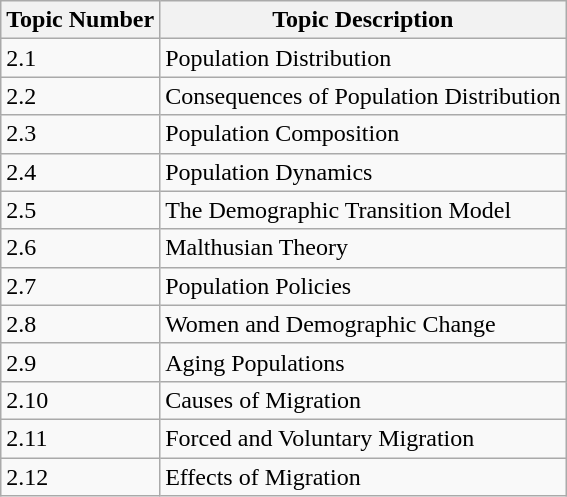<table class="wikitable">
<tr>
<th>Topic Number</th>
<th>Topic Description</th>
</tr>
<tr>
<td>2.1</td>
<td>Population Distribution</td>
</tr>
<tr>
<td>2.2</td>
<td>Consequences of Population Distribution</td>
</tr>
<tr>
<td>2.3</td>
<td>Population Composition</td>
</tr>
<tr>
<td>2.4</td>
<td>Population Dynamics</td>
</tr>
<tr>
<td>2.5</td>
<td>The Demographic Transition Model</td>
</tr>
<tr>
<td>2.6</td>
<td>Malthusian Theory</td>
</tr>
<tr>
<td>2.7</td>
<td>Population Policies</td>
</tr>
<tr>
<td>2.8</td>
<td>Women and Demographic Change</td>
</tr>
<tr>
<td>2.9</td>
<td>Aging Populations</td>
</tr>
<tr>
<td>2.10</td>
<td>Causes of Migration</td>
</tr>
<tr>
<td>2.11</td>
<td>Forced and Voluntary Migration</td>
</tr>
<tr>
<td>2.12</td>
<td>Effects of Migration</td>
</tr>
</table>
